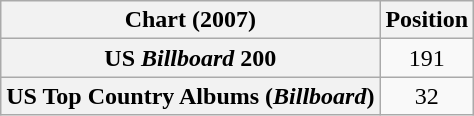<table class="wikitable plainrowheaders sortable" style="text-align:center;">
<tr>
<th scope="col">Chart (2007)</th>
<th scope="col">Position</th>
</tr>
<tr>
<th scope="row">US <em>Billboard</em> 200</th>
<td>191</td>
</tr>
<tr>
<th scope="row">US Top Country Albums (<em>Billboard</em>)</th>
<td>32</td>
</tr>
</table>
